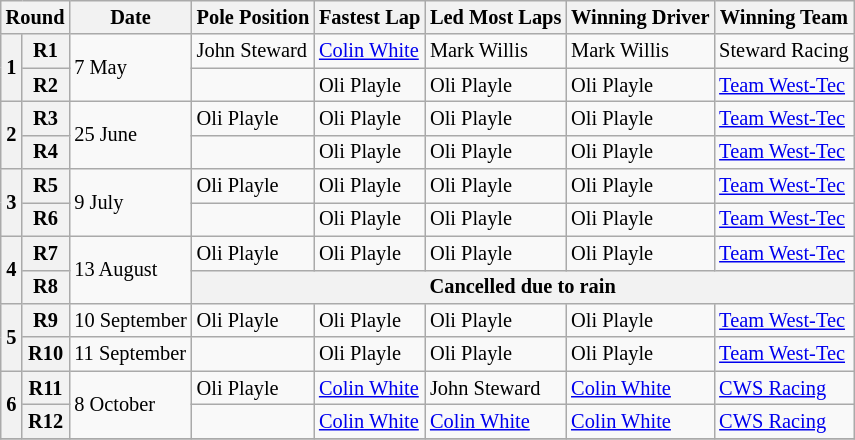<table class="wikitable" style="font-size: 85%;">
<tr>
<th colspan=2>Round</th>
<th>Date</th>
<th>Pole Position</th>
<th>Fastest Lap</th>
<th>Led Most Laps</th>
<th>Winning Driver</th>
<th>Winning Team</th>
</tr>
<tr>
<th rowspan=2>1</th>
<th>R1</th>
<td rowspan=2>7 May</td>
<td> John Steward</td>
<td> <a href='#'>Colin White</a></td>
<td> Mark Willis</td>
<td> Mark Willis</td>
<td> Steward Racing</td>
</tr>
<tr>
<th>R2</th>
<td></td>
<td> Oli Playle</td>
<td> Oli Playle</td>
<td> Oli Playle</td>
<td> <a href='#'>Team West-Tec</a></td>
</tr>
<tr>
<th rowspan=2>2</th>
<th>R3</th>
<td rowspan=2>25 June</td>
<td> Oli Playle</td>
<td> Oli Playle</td>
<td> Oli Playle</td>
<td> Oli Playle</td>
<td> <a href='#'>Team West-Tec</a></td>
</tr>
<tr>
<th>R4</th>
<td></td>
<td> Oli Playle</td>
<td> Oli Playle</td>
<td> Oli Playle</td>
<td> <a href='#'>Team West-Tec</a></td>
</tr>
<tr>
<th rowspan=2>3</th>
<th>R5</th>
<td rowspan=2>9 July</td>
<td> Oli Playle</td>
<td> Oli Playle</td>
<td> Oli Playle</td>
<td> Oli Playle</td>
<td> <a href='#'>Team West-Tec</a></td>
</tr>
<tr>
<th>R6</th>
<td></td>
<td> Oli Playle</td>
<td> Oli Playle</td>
<td> Oli Playle</td>
<td> <a href='#'>Team West-Tec</a></td>
</tr>
<tr>
<th rowspan=2>4</th>
<th>R7</th>
<td rowspan=2>13 August</td>
<td> Oli Playle</td>
<td> Oli Playle</td>
<td> Oli Playle</td>
<td> Oli Playle</td>
<td> <a href='#'>Team West-Tec</a></td>
</tr>
<tr>
<th>R8</th>
<th colspan=5>Cancelled due to rain</th>
</tr>
<tr>
<th rowspan=2>5</th>
<th>R9</th>
<td>10 September</td>
<td> Oli Playle</td>
<td> Oli Playle</td>
<td> Oli Playle</td>
<td> Oli Playle</td>
<td> <a href='#'>Team West-Tec</a></td>
</tr>
<tr>
<th>R10</th>
<td>11 September</td>
<td></td>
<td> Oli Playle</td>
<td> Oli Playle</td>
<td> Oli Playle</td>
<td> <a href='#'>Team West-Tec</a></td>
</tr>
<tr>
<th rowspan=2>6</th>
<th>R11</th>
<td rowspan=2>8 October</td>
<td> Oli Playle</td>
<td> <a href='#'>Colin White</a></td>
<td> John Steward</td>
<td> <a href='#'>Colin White</a></td>
<td> <a href='#'>CWS Racing</a></td>
</tr>
<tr>
<th>R12</th>
<td></td>
<td> <a href='#'>Colin White</a></td>
<td> <a href='#'>Colin White</a></td>
<td> <a href='#'>Colin White</a></td>
<td> <a href='#'>CWS Racing</a></td>
</tr>
<tr>
</tr>
</table>
